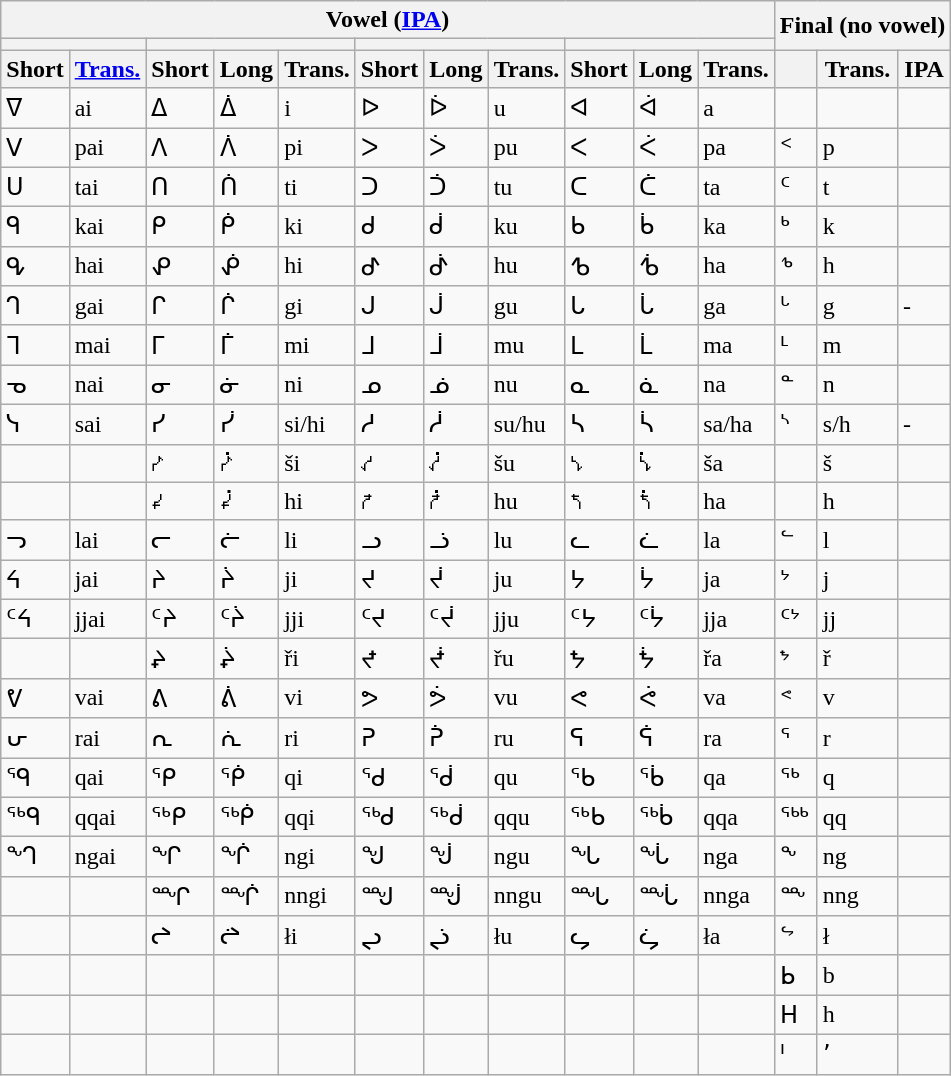<table class="wikitable" style="display: inline-table;">
<tr>
<th colspan="11">Vowel (<a href='#'>IPA</a>)</th>
<th colspan="3" rowspan="2">Final (no vowel)</th>
</tr>
<tr>
<th colspan="2"></th>
<th colspan="3"></th>
<th colspan="3"></th>
<th colspan="3"></th>
</tr>
<tr>
<th>Short</th>
<th><a href='#'>Trans.</a></th>
<th>Short</th>
<th>Long</th>
<th>Trans.</th>
<th>Short</th>
<th>Long</th>
<th>Trans.</th>
<th>Short</th>
<th>Long</th>
<th>Trans.</th>
<th> </th>
<th>Trans.</th>
<th>IPA</th>
</tr>
<tr>
<td>ᐁ</td>
<td>ai</td>
<td>ᐃ</td>
<td>ᐄ</td>
<td>i</td>
<td>ᐅ</td>
<td>ᐆ</td>
<td>u</td>
<td>ᐊ</td>
<td>ᐋ</td>
<td>a</td>
<td></td>
<td></td>
<td></td>
</tr>
<tr>
<td>ᐯ</td>
<td>pai</td>
<td>ᐱ</td>
<td>ᐲ</td>
<td>pi</td>
<td>ᐳ</td>
<td>ᐴ</td>
<td>pu</td>
<td>ᐸ</td>
<td>ᐹ</td>
<td>pa</td>
<td>ᑉ</td>
<td>p</td>
<td></td>
</tr>
<tr>
<td>ᑌ</td>
<td>tai</td>
<td>ᑎ</td>
<td>ᑏ</td>
<td>ti</td>
<td>ᑐ</td>
<td>ᑑ</td>
<td>tu</td>
<td>ᑕ</td>
<td>ᑖ</td>
<td>ta</td>
<td>ᑦ</td>
<td>t</td>
<td></td>
</tr>
<tr>
<td>ᑫ</td>
<td>kai</td>
<td>ᑭ</td>
<td>ᑮ</td>
<td>ki</td>
<td>ᑯ</td>
<td>ᑰ</td>
<td>ku</td>
<td>ᑲ</td>
<td>ᑳ</td>
<td>ka</td>
<td>ᒃ</td>
<td>k</td>
<td></td>
</tr>
<tr>
<td>ᕴ</td>
<td>hai</td>
<td>ᕵ</td>
<td>ᕶ</td>
<td>hi</td>
<td>ᕷ</td>
<td>ᕸ</td>
<td>hu</td>
<td>ᕹ</td>
<td>ᕺ</td>
<td>ha</td>
<td>ᕻ</td>
<td>h</td>
<td></td>
</tr>
<tr>
<td>ᒉ</td>
<td>gai</td>
<td>ᒋ</td>
<td>ᒌ</td>
<td>gi</td>
<td>ᒍ</td>
<td>ᒎ</td>
<td>gu</td>
<td>ᒐ</td>
<td>ᒑ</td>
<td>ga</td>
<td>ᒡ</td>
<td>g</td>
<td> - </td>
</tr>
<tr>
<td>ᒣ</td>
<td>mai</td>
<td>ᒥ</td>
<td>ᒦ</td>
<td>mi</td>
<td>ᒧ</td>
<td>ᒨ</td>
<td>mu</td>
<td>ᒪ</td>
<td>ᒫ</td>
<td>ma</td>
<td>ᒻ</td>
<td>m</td>
<td></td>
</tr>
<tr>
<td>ᓀ</td>
<td>nai</td>
<td>ᓂ</td>
<td>ᓃ</td>
<td>ni</td>
<td>ᓄ</td>
<td>ᓅ</td>
<td>nu</td>
<td>ᓇ</td>
<td>ᓈ</td>
<td>na</td>
<td>ᓐ</td>
<td>n</td>
<td></td>
</tr>
<tr>
<td>ᓭ</td>
<td>sai</td>
<td>ᓯ</td>
<td>ᓰ</td>
<td>si/hi</td>
<td>ᓱ</td>
<td>ᓲ</td>
<td>su/hu</td>
<td>ᓴ</td>
<td>ᓵ</td>
<td>sa/ha</td>
<td>ᔅ</td>
<td>s/h</td>
<td> - </td>
</tr>
<tr>
<td> </td>
<td> </td>
<td>𑪶</td>
<td>𑪷</td>
<td>ši</td>
<td>𑪸</td>
<td>𑪹</td>
<td>šu</td>
<td>𑪺</td>
<td>𑪻</td>
<td>ša</td>
<td> </td>
<td>š</td>
<td></td>
</tr>
<tr>
<td> </td>
<td> </td>
<td>𑪰</td>
<td>𑪱</td>
<td>hi</td>
<td>𑪲</td>
<td>𑪳</td>
<td>hu</td>
<td>𑪴</td>
<td>𑪵</td>
<td>ha</td>
<td> </td>
<td>h</td>
<td></td>
</tr>
<tr>
<td>ᓓ</td>
<td>lai</td>
<td>ᓕ</td>
<td>ᓖ</td>
<td>li</td>
<td>ᓗ</td>
<td>ᓘ</td>
<td>lu</td>
<td>ᓚ</td>
<td>ᓛ</td>
<td>la</td>
<td>ᓪ</td>
<td>l</td>
<td></td>
</tr>
<tr>
<td>ᔦ</td>
<td>jai</td>
<td>ᔨ</td>
<td>ᔩ</td>
<td>ji</td>
<td>ᔪ</td>
<td>ᔫ</td>
<td>ju</td>
<td>ᔭ</td>
<td>ᔮ</td>
<td>ja</td>
<td>ᔾ</td>
<td>j</td>
<td></td>
</tr>
<tr>
<td>ᑦᔦ</td>
<td>jjai</td>
<td>ᑦᔨ</td>
<td>ᑦᔩ</td>
<td>jji</td>
<td>ᑦᔪ</td>
<td>ᑦᔫ</td>
<td>jju</td>
<td>ᑦᔭ</td>
<td>ᑦᔮ</td>
<td>jja</td>
<td>ᑦᔾ</td>
<td>jj</td>
<td></td>
</tr>
<tr>
<td> </td>
<td> </td>
<td>ᖨ</td>
<td>ᖩ</td>
<td>ři</td>
<td>ᖪ</td>
<td>ᖫ</td>
<td>řu</td>
<td>ᖬ</td>
<td>ᖭ</td>
<td>řa</td>
<td>ᖮ</td>
<td>ř</td>
<td></td>
</tr>
<tr>
<td>ᕓ</td>
<td>vai</td>
<td>ᕕ</td>
<td>ᕖ</td>
<td>vi</td>
<td>ᕗ</td>
<td>ᕘ</td>
<td>vu</td>
<td>ᕙ</td>
<td>ᕚ</td>
<td>va</td>
<td>ᕝ</td>
<td>v</td>
<td></td>
</tr>
<tr>
<td>ᕂ</td>
<td>rai</td>
<td>ᕆ</td>
<td>ᕇ</td>
<td>ri</td>
<td>ᕈ</td>
<td>ᕉ</td>
<td>ru</td>
<td>ᕋ</td>
<td>ᕌ</td>
<td>ra</td>
<td>ᕐ</td>
<td>r</td>
<td></td>
</tr>
<tr>
<td>ᙯ</td>
<td>qai</td>
<td>ᕿ</td>
<td>ᖀ</td>
<td>qi</td>
<td>ᖁ</td>
<td>ᖂ</td>
<td>qu</td>
<td>ᖃ</td>
<td>ᖄ</td>
<td>qa</td>
<td>ᖅ</td>
<td>q</td>
<td></td>
</tr>
<tr>
<td>ᖅᑫ</td>
<td>qqai</td>
<td>ᖅᑭ</td>
<td>ᖅᑮ</td>
<td>qqi</td>
<td>ᖅᑯ</td>
<td>ᖅᑰ</td>
<td>qqu</td>
<td>ᖅᑲ</td>
<td>ᖅᑳ</td>
<td>qqa</td>
<td>ᖅᒃ</td>
<td>qq</td>
<td></td>
</tr>
<tr>
<td>ᙰ</td>
<td>ngai</td>
<td>ᖏ</td>
<td>ᖐ</td>
<td>ngi</td>
<td>ᖑ</td>
<td>ᖒ</td>
<td>ngu</td>
<td>ᖓ</td>
<td>ᖔ</td>
<td>nga</td>
<td>ᖕ</td>
<td>ng</td>
<td></td>
</tr>
<tr>
<td> </td>
<td> </td>
<td>ᙱ</td>
<td>ᙲ</td>
<td>nngi</td>
<td>ᙳ</td>
<td>ᙴ</td>
<td>nngu</td>
<td>ᙵ</td>
<td>ᙶ</td>
<td>nnga</td>
<td>ᖖ</td>
<td>nng</td>
<td></td>
</tr>
<tr>
<td> </td>
<td> </td>
<td>ᖠ</td>
<td>ᖡ</td>
<td>łi</td>
<td>ᖢ</td>
<td>ᖣ</td>
<td>łu</td>
<td>ᖤ</td>
<td>ᖥ</td>
<td>ła</td>
<td>ᖦ</td>
<td>ł</td>
<td></td>
</tr>
<tr>
<td> </td>
<td> </td>
<td> </td>
<td> </td>
<td> </td>
<td> </td>
<td> </td>
<td> </td>
<td> </td>
<td> </td>
<td> </td>
<td>ᖯ</td>
<td>b</td>
<td></td>
</tr>
<tr>
<td> </td>
<td> </td>
<td> </td>
<td> </td>
<td> </td>
<td> </td>
<td> </td>
<td> </td>
<td> </td>
<td> </td>
<td> </td>
<td>ᕼ</td>
<td>h</td>
<td></td>
</tr>
<tr>
<td> </td>
<td> </td>
<td> </td>
<td> </td>
<td> </td>
<td> </td>
<td> </td>
<td> </td>
<td> </td>
<td> </td>
<td> </td>
<td>ᑊ</td>
<td>ʼ</td>
<td></td>
</tr>
</table>
